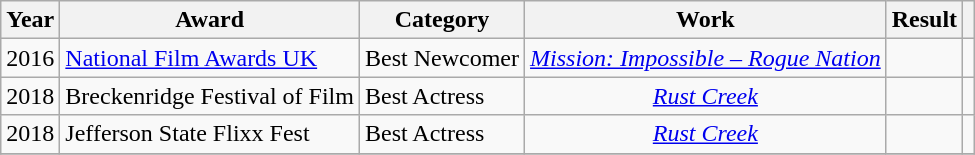<table class="wikitable">
<tr>
<th>Year</th>
<th>Award</th>
<th>Category</th>
<th>Work</th>
<th>Result</th>
<th></th>
</tr>
<tr>
<td align=center>2016</td>
<td><a href='#'>National Film Awards UK</a></td>
<td>Best Newcomer</td>
<td align=center><em><a href='#'>Mission: Impossible – Rogue Nation</a></em></td>
<td></td>
<td style="text-align:center;"></td>
</tr>
<tr>
<td align=center>2018</td>
<td>Breckenridge Festival of Film</td>
<td>Best Actress</td>
<td align=center><em><a href='#'>Rust Creek</a></em></td>
<td></td>
<td style="text-align:center;"></td>
</tr>
<tr>
<td align=center>2018</td>
<td>Jefferson State Flixx Fest</td>
<td>Best Actress</td>
<td align=center><em><a href='#'>Rust Creek</a></em></td>
<td></td>
<td style="text-align:center;"></td>
</tr>
<tr>
</tr>
</table>
